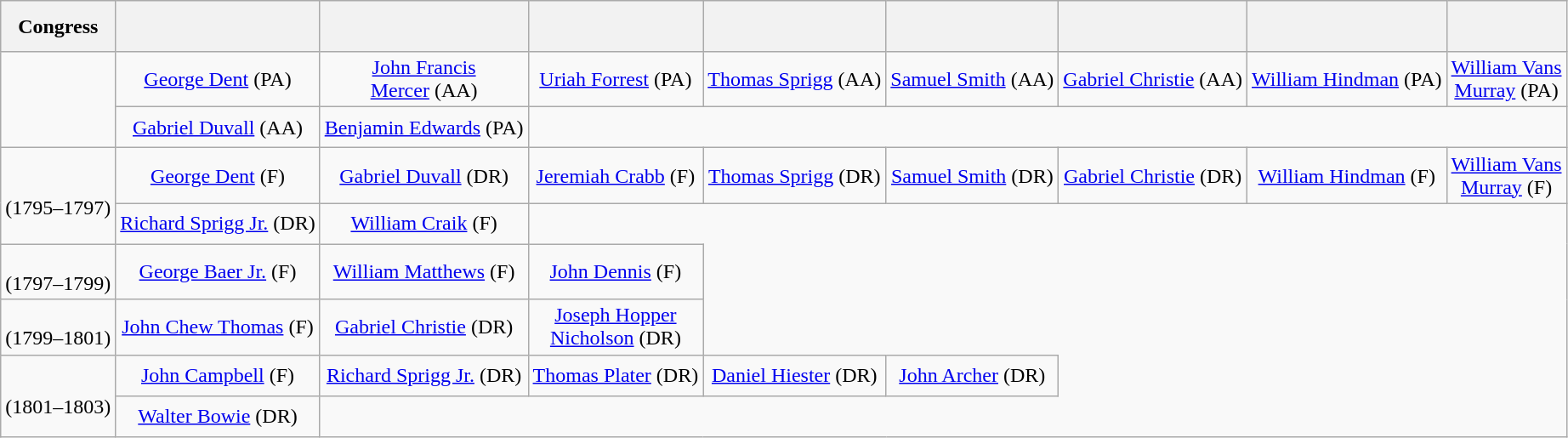<table class=wikitable style="text-align:center">
<tr style="height:2.5em">
<th>Congress</th>
<th></th>
<th></th>
<th></th>
<th></th>
<th></th>
<th></th>
<th></th>
<th></th>
</tr>
<tr style="height:2em">
<td rowspan=2><strong></strong><br></td>
<td><a href='#'>George Dent</a> (PA)</td>
<td><a href='#'>John Francis<br>Mercer</a> (AA)</td>
<td><a href='#'>Uriah Forrest</a> (PA)</td>
<td><a href='#'>Thomas Sprigg</a> (AA)</td>
<td><a href='#'>Samuel Smith</a> (AA)</td>
<td><a href='#'>Gabriel Christie</a> (AA)</td>
<td><a href='#'>William Hindman</a> (PA)</td>
<td><a href='#'>William Vans<br>Murray</a> (PA)</td>
</tr>
<tr style="height:2em">
<td><a href='#'>Gabriel Duvall</a> (AA)</td>
<td><a href='#'>Benjamin Edwards</a> (PA)</td>
</tr>
<tr style="height:2em">
<td rowspan=2><strong></strong><br>(1795–1797)</td>
<td><a href='#'>George Dent</a> (F)</td>
<td><a href='#'>Gabriel Duvall</a> (DR)</td>
<td><a href='#'>Jeremiah Crabb</a> (F)</td>
<td><a href='#'>Thomas Sprigg</a> (DR)</td>
<td><a href='#'>Samuel Smith</a> (DR)</td>
<td><a href='#'>Gabriel Christie</a> (DR)</td>
<td><a href='#'>William Hindman</a> (F)</td>
<td><a href='#'>William Vans<br>Murray</a> (F)</td>
</tr>
<tr style="height:2em">
<td><a href='#'>Richard Sprigg Jr.</a> (DR)</td>
<td><a href='#'>William Craik</a> (F)</td>
</tr>
<tr style="height:2em">
<td><strong></strong><br>(1797–1799)</td>
<td><a href='#'>George Baer Jr.</a> (F)</td>
<td><a href='#'>William Matthews</a> (F)</td>
<td><a href='#'>John Dennis</a> (F)</td>
</tr>
<tr style="height:2em">
<td><strong></strong><br>(1799–1801)</td>
<td><a href='#'>John Chew Thomas</a> (F)</td>
<td><a href='#'>Gabriel Christie</a> (DR)</td>
<td><a href='#'>Joseph Hopper<br>Nicholson</a> (DR)</td>
</tr>
<tr style="height:2em">
<td rowspan=2><strong></strong><br>(1801–1803)</td>
<td><a href='#'>John Campbell</a> (F)</td>
<td><a href='#'>Richard Sprigg Jr.</a> (DR)</td>
<td><a href='#'>Thomas Plater</a> (DR)</td>
<td><a href='#'>Daniel Hiester</a> (DR)</td>
<td><a href='#'>John Archer</a> (DR)</td>
</tr>
<tr style="height:2em">
<td><a href='#'>Walter Bowie</a> (DR)</td>
</tr>
</table>
